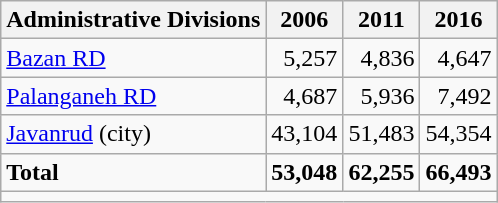<table class="wikitable">
<tr>
<th>Administrative Divisions</th>
<th>2006</th>
<th>2011</th>
<th>2016</th>
</tr>
<tr>
<td><a href='#'>Bazan RD</a></td>
<td style="text-align: right;">5,257</td>
<td style="text-align: right;">4,836</td>
<td style="text-align: right;">4,647</td>
</tr>
<tr>
<td><a href='#'>Palanganeh RD</a></td>
<td style="text-align: right;">4,687</td>
<td style="text-align: right;">5,936</td>
<td style="text-align: right;">7,492</td>
</tr>
<tr>
<td><a href='#'>Javanrud</a> (city)</td>
<td style="text-align: right;">43,104</td>
<td style="text-align: right;">51,483</td>
<td style="text-align: right;">54,354</td>
</tr>
<tr>
<td><strong>Total</strong></td>
<td style="text-align: right;"><strong>53,048</strong></td>
<td style="text-align: right;"><strong>62,255</strong></td>
<td style="text-align: right;"><strong>66,493</strong></td>
</tr>
<tr>
<td colspan=4></td>
</tr>
</table>
